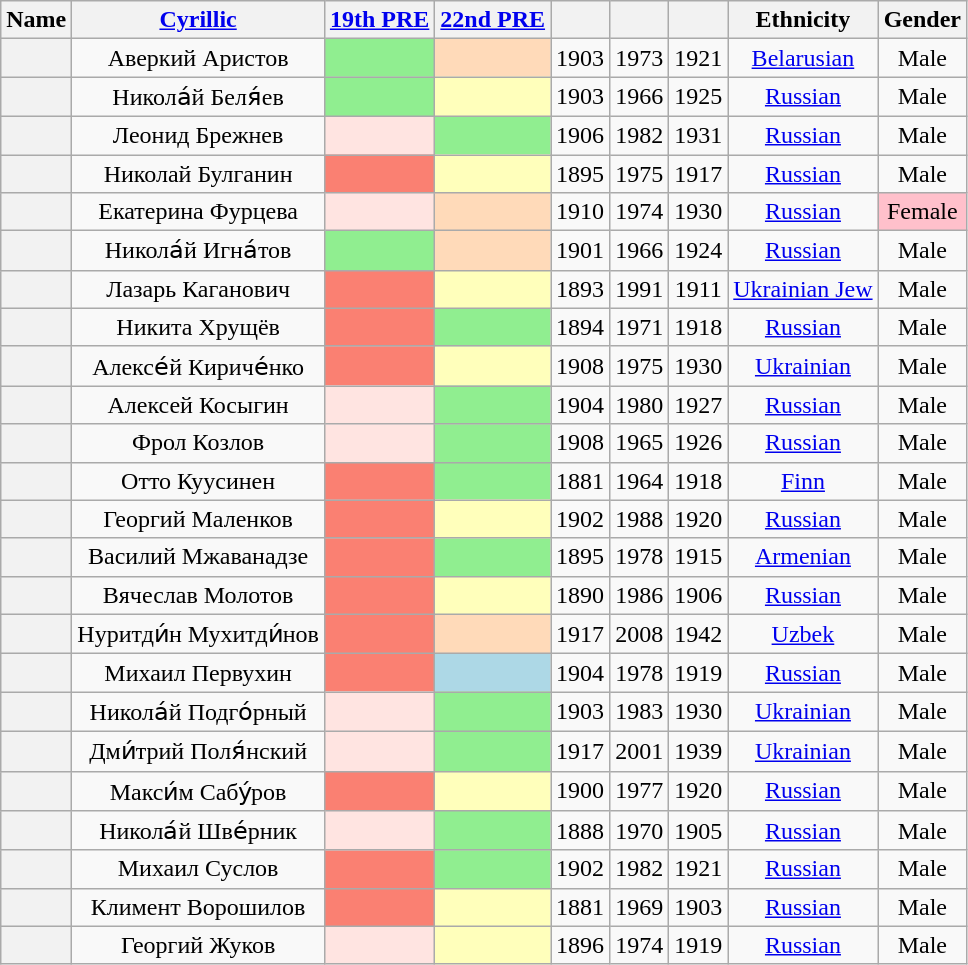<table class="wikitable sortable" style=text-align:center>
<tr>
<th scope="col">Name</th>
<th scope="col" class="unsortable"><a href='#'>Cyrillic</a></th>
<th scope="col"><a href='#'>19th PRE</a></th>
<th scope="col"><a href='#'>22nd PRE</a></th>
<th scope="col"></th>
<th scope="col"></th>
<th scope="col"></th>
<th scope="col">Ethnicity</th>
<th scope="col">Gender</th>
</tr>
<tr>
<th align="center" scope="row" style="font-weight:normal;"></th>
<td>Аверкий Аристов</td>
<td bgcolor = LightGreen></td>
<td bgcolor = PeachPuff></td>
<td>1903</td>
<td>1973</td>
<td>1921</td>
<td><a href='#'>Belarusian</a></td>
<td>Male</td>
</tr>
<tr>
<th align="center" scope="row" style="font-weight:normal;"></th>
<td>Никола́й Беля́ев</td>
<td bgcolor = LightGreen></td>
<td bgcolor = ffffbb></td>
<td>1903</td>
<td>1966</td>
<td>1925</td>
<td><a href='#'>Russian</a></td>
<td>Male</td>
</tr>
<tr>
<th align="center" scope="row" style="font-weight:normal;"></th>
<td>Леонид Брежнев</td>
<td bgcolor = MistyRose></td>
<td bgcolor = LightGreen></td>
<td>1906</td>
<td>1982</td>
<td>1931</td>
<td><a href='#'>Russian</a></td>
<td>Male</td>
</tr>
<tr>
<th align="center" scope="row" style="font-weight:normal;"></th>
<td>Николай Булганин</td>
<td bgcolor = Salmon></td>
<td bgcolor = ffffbb></td>
<td>1895</td>
<td>1975</td>
<td>1917</td>
<td><a href='#'>Russian</a></td>
<td>Male</td>
</tr>
<tr>
<th align="center" scope="row" style="font-weight:normal;"></th>
<td>Екатерина Фурцева</td>
<td bgcolor = MistyRose></td>
<td bgcolor = PeachPuff></td>
<td>1910</td>
<td>1974</td>
<td>1930</td>
<td><a href='#'>Russian</a></td>
<td style="background: Pink">Female</td>
</tr>
<tr>
<th align="center" scope="row" style="font-weight:normal;"></th>
<td>Никола́й Игна́тов</td>
<td bgcolor = LightGreen></td>
<td bgcolor = PeachPuff></td>
<td>1901</td>
<td>1966</td>
<td>1924</td>
<td><a href='#'>Russian</a></td>
<td>Male</td>
</tr>
<tr>
<th align="center" scope="row" style="font-weight:normal;"></th>
<td>Лазарь Каганович</td>
<td bgcolor = Salmon></td>
<td bgcolor = ffffbb></td>
<td>1893</td>
<td>1991</td>
<td>1911</td>
<td><a href='#'>Ukrainian Jew</a></td>
<td>Male</td>
</tr>
<tr>
<th align="center" scope="row" style="font-weight:normal;"></th>
<td>Никита Хрущёв</td>
<td bgcolor = Salmon></td>
<td bgcolor = LightGreen></td>
<td>1894</td>
<td>1971</td>
<td>1918</td>
<td><a href='#'>Russian</a></td>
<td>Male</td>
</tr>
<tr>
<th align="center" scope="row" style="font-weight:normal;"></th>
<td>Алексе́й Кириче́нко</td>
<td bgcolor = Salmon></td>
<td bgcolor = ffffbb></td>
<td>1908</td>
<td>1975</td>
<td>1930</td>
<td><a href='#'>Ukrainian</a></td>
<td>Male</td>
</tr>
<tr>
<th align="center" scope="row" style="font-weight:normal;"></th>
<td>Алексей Косыгин</td>
<td bgcolor = MistyRose></td>
<td bgcolor = LightGreen></td>
<td>1904</td>
<td>1980</td>
<td>1927</td>
<td><a href='#'>Russian</a></td>
<td>Male</td>
</tr>
<tr>
<th align="center" scope="row" style="font-weight:normal;"></th>
<td>Фрол Козлов</td>
<td bgcolor = MistyRose></td>
<td bgcolor = LightGreen></td>
<td>1908</td>
<td>1965</td>
<td>1926</td>
<td><a href='#'>Russian</a></td>
<td>Male</td>
</tr>
<tr>
<th align="center" scope="row" style="font-weight:normal;"></th>
<td>Отто Куусинен</td>
<td bgcolor = Salmon></td>
<td bgcolor = LightGreen></td>
<td>1881</td>
<td>1964</td>
<td>1918</td>
<td><a href='#'>Finn</a></td>
<td>Male</td>
</tr>
<tr>
<th align="center" scope="row" style="font-weight:normal;"></th>
<td>Георгий Маленков</td>
<td bgcolor = Salmon></td>
<td bgcolor = ffffbb></td>
<td>1902</td>
<td>1988</td>
<td>1920</td>
<td><a href='#'>Russian</a></td>
<td>Male</td>
</tr>
<tr>
<th align="center" scope="row" style="font-weight:normal;"></th>
<td>Василий Мжаванадзе</td>
<td bgcolor = Salmon></td>
<td bgcolor = LightGreen></td>
<td>1895</td>
<td>1978</td>
<td>1915</td>
<td><a href='#'>Armenian</a></td>
<td>Male</td>
</tr>
<tr>
<th align="center" scope="row" style="font-weight:normal;"></th>
<td>Вячеслав Молотов</td>
<td bgcolor = Salmon></td>
<td bgcolor = ffffbb></td>
<td>1890</td>
<td>1986</td>
<td>1906</td>
<td><a href='#'>Russian</a></td>
<td>Male</td>
</tr>
<tr>
<th align="center" scope="row" style="font-weight:normal;"></th>
<td>Нуритди́н Мухитди́нов</td>
<td bgcolor = Salmon></td>
<td bgcolor = PeachPuff></td>
<td>1917</td>
<td>2008</td>
<td>1942</td>
<td><a href='#'>Uzbek</a></td>
<td>Male</td>
</tr>
<tr>
<th align="center" scope="row" style="font-weight:normal;"></th>
<td>Михаил Первухин</td>
<td bgcolor = Salmon></td>
<td bgcolor = LightBlue></td>
<td>1904</td>
<td>1978</td>
<td>1919</td>
<td><a href='#'>Russian</a></td>
<td>Male</td>
</tr>
<tr>
<th align="center" scope="row" style="font-weight:normal;"></th>
<td>Никола́й Подго́рный</td>
<td bgcolor = MistyRose></td>
<td bgcolor = LightGreen></td>
<td>1903</td>
<td>1983</td>
<td>1930</td>
<td><a href='#'>Ukrainian</a></td>
<td>Male</td>
</tr>
<tr>
<th align="center" scope="row" style="font-weight:normal;"></th>
<td>Дми́трий Поля́нский</td>
<td bgcolor = MistyRose></td>
<td bgcolor = LightGreen></td>
<td>1917</td>
<td>2001</td>
<td>1939</td>
<td><a href='#'>Ukrainian</a></td>
<td>Male</td>
</tr>
<tr>
<th align="center" scope="row" style="font-weight:normal;"></th>
<td>Макси́м Сабу́ров</td>
<td bgcolor = Salmon></td>
<td bgcolor = ffffbb></td>
<td>1900</td>
<td>1977</td>
<td>1920</td>
<td><a href='#'>Russian</a></td>
<td>Male</td>
</tr>
<tr>
<th align="center" scope="row" style="font-weight:normal;"></th>
<td>Никола́й Шве́рник</td>
<td bgcolor = MistyRose></td>
<td bgcolor = LightGreen></td>
<td>1888</td>
<td>1970</td>
<td>1905</td>
<td><a href='#'>Russian</a></td>
<td>Male</td>
</tr>
<tr>
<th align="center" scope="row" style="font-weight:normal;"></th>
<td>Михаил Суслов</td>
<td bgcolor = Salmon></td>
<td bgcolor = LightGreen></td>
<td>1902</td>
<td>1982</td>
<td>1921</td>
<td><a href='#'>Russian</a></td>
<td>Male</td>
</tr>
<tr>
<th align="center" scope="row" style="font-weight:normal;"></th>
<td>Климент Ворошилов</td>
<td bgcolor = Salmon></td>
<td bgcolor = ffffbb></td>
<td>1881</td>
<td>1969</td>
<td>1903</td>
<td><a href='#'>Russian</a></td>
<td>Male</td>
</tr>
<tr>
<th align="center" scope="row" style="font-weight:normal;"></th>
<td>Георгий Жуков</td>
<td bgcolor = MistyRose></td>
<td bgcolor = ffffbb></td>
<td>1896</td>
<td>1974</td>
<td>1919</td>
<td><a href='#'>Russian</a></td>
<td>Male</td>
</tr>
</table>
